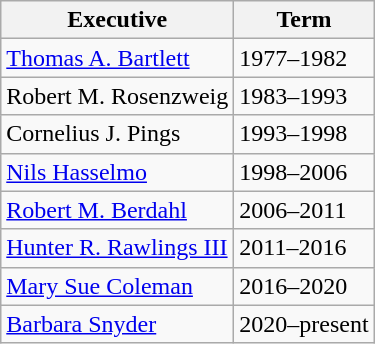<table class="wikitable sortable">
<tr>
<th>Executive</th>
<th>Term</th>
</tr>
<tr>
<td><a href='#'>Thomas A. Bartlett</a></td>
<td>1977–1982</td>
</tr>
<tr>
<td>Robert M. Rosenzweig</td>
<td>1983–1993</td>
</tr>
<tr>
<td>Cornelius J. Pings</td>
<td>1993–1998</td>
</tr>
<tr>
<td><a href='#'>Nils Hasselmo</a></td>
<td>1998–2006</td>
</tr>
<tr>
<td><a href='#'>Robert M. Berdahl</a></td>
<td>2006–2011</td>
</tr>
<tr>
<td><a href='#'>Hunter R. Rawlings III</a></td>
<td>2011–2016</td>
</tr>
<tr>
<td><a href='#'>Mary Sue Coleman</a></td>
<td>2016–2020</td>
</tr>
<tr>
<td><a href='#'>Barbara Snyder</a></td>
<td>2020–present</td>
</tr>
</table>
